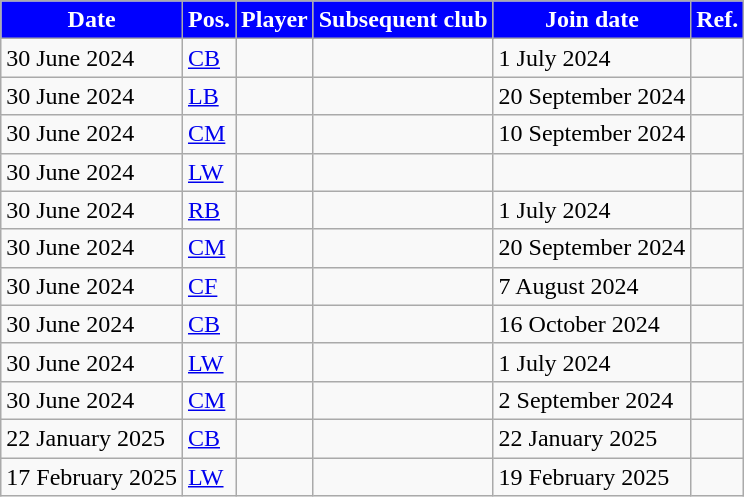<table class="wikitable plainrowheaders sortable">
<tr>
<th style="background:Blue; color:White">Date</th>
<th style="background:Blue; color:White">Pos.</th>
<th style="background:Blue; color:White">Player</th>
<th style="background:Blue; color:White">Subsequent club</th>
<th style="background:Blue; color:White">Join date</th>
<th style="background:Blue; color:White">Ref.</th>
</tr>
<tr>
<td>30 June 2024</td>
<td><a href='#'>CB</a></td>
<td></td>
<td></td>
<td>1 July 2024</td>
<td></td>
</tr>
<tr>
<td>30 June 2024</td>
<td><a href='#'>LB</a></td>
<td></td>
<td></td>
<td>20 September 2024</td>
<td></td>
</tr>
<tr>
<td>30 June 2024</td>
<td><a href='#'>CM</a></td>
<td></td>
<td></td>
<td>10 September 2024</td>
<td></td>
</tr>
<tr>
<td>30 June 2024</td>
<td><a href='#'>LW</a></td>
<td></td>
<td></td>
<td></td>
<td></td>
</tr>
<tr>
<td>30 June 2024</td>
<td><a href='#'>RB</a></td>
<td></td>
<td></td>
<td>1 July 2024</td>
<td></td>
</tr>
<tr>
<td>30 June 2024</td>
<td><a href='#'>CM</a></td>
<td></td>
<td></td>
<td>20 September 2024</td>
<td></td>
</tr>
<tr>
<td>30 June 2024</td>
<td><a href='#'>CF</a></td>
<td></td>
<td></td>
<td>7 August 2024</td>
<td></td>
</tr>
<tr>
<td>30 June 2024</td>
<td><a href='#'>CB</a></td>
<td></td>
<td></td>
<td>16 October 2024</td>
<td></td>
</tr>
<tr>
<td>30 June 2024</td>
<td><a href='#'>LW</a></td>
<td></td>
<td></td>
<td>1 July 2024</td>
<td></td>
</tr>
<tr>
<td>30 June 2024</td>
<td><a href='#'>CM</a></td>
<td></td>
<td></td>
<td>2 September 2024</td>
<td></td>
</tr>
<tr>
<td>22 January 2025</td>
<td><a href='#'>CB</a></td>
<td></td>
<td></td>
<td>22 January 2025</td>
<td></td>
</tr>
<tr>
<td>17 February 2025</td>
<td><a href='#'>LW</a></td>
<td></td>
<td></td>
<td>19 February 2025</td>
<td></td>
</tr>
</table>
